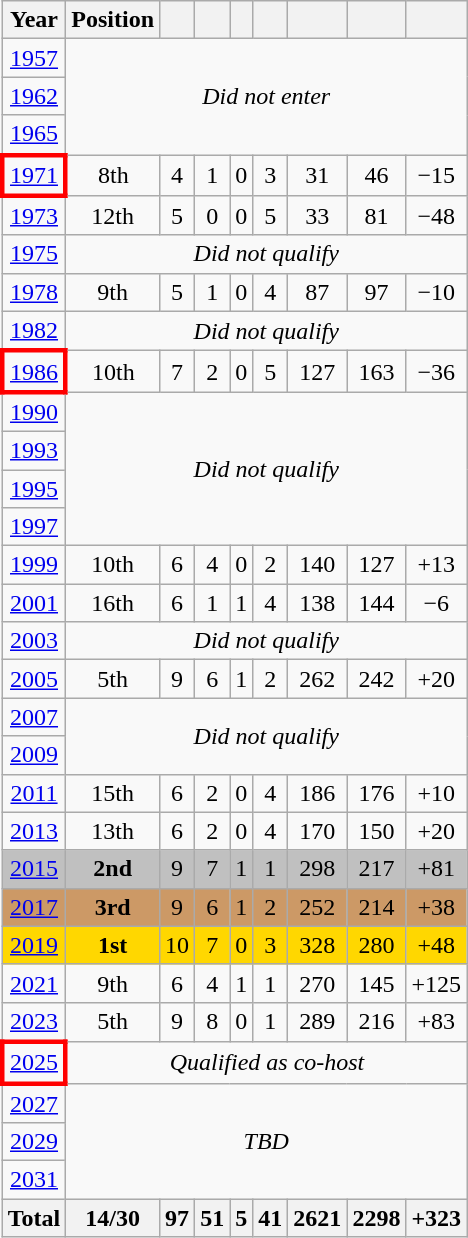<table class="wikitable" style="text-align: center;">
<tr>
<th>Year</th>
<th>Position</th>
<th></th>
<th></th>
<th></th>
<th></th>
<th></th>
<th></th>
<th></th>
</tr>
<tr>
<td> <a href='#'>1957</a></td>
<td colspan=8 rowspan=3><em>Did not enter</em></td>
</tr>
<tr>
<td> <a href='#'>1962</a></td>
</tr>
<tr>
<td> <a href='#'>1965</a></td>
</tr>
<tr>
<td style="border: 3px solid red"> <a href='#'>1971</a></td>
<td>8th</td>
<td>4</td>
<td>1</td>
<td>0</td>
<td>3</td>
<td>31</td>
<td>46</td>
<td>−15</td>
</tr>
<tr>
<td> <a href='#'>1973</a></td>
<td>12th</td>
<td>5</td>
<td>0</td>
<td>0</td>
<td>5</td>
<td>33</td>
<td>81</td>
<td>−48</td>
</tr>
<tr>
<td> <a href='#'>1975</a></td>
<td colspan=8><em>Did not qualify</em></td>
</tr>
<tr>
<td> <a href='#'>1978</a></td>
<td>9th</td>
<td>5</td>
<td>1</td>
<td>0</td>
<td>4</td>
<td>87</td>
<td>97</td>
<td>−10</td>
</tr>
<tr>
<td> <a href='#'>1982</a></td>
<td colspan=8><em>Did not qualify</em></td>
</tr>
<tr>
<td style="border: 3px solid red"> <a href='#'>1986</a></td>
<td>10th</td>
<td>7</td>
<td>2</td>
<td>0</td>
<td>5</td>
<td>127</td>
<td>163</td>
<td>−36</td>
</tr>
<tr>
<td> <a href='#'>1990</a></td>
<td colspan=8 rowspan=4><em>Did not qualify</em></td>
</tr>
<tr>
<td> <a href='#'>1993</a></td>
</tr>
<tr>
<td> <a href='#'>1995</a></td>
</tr>
<tr>
<td> <a href='#'>1997</a></td>
</tr>
<tr>
<td> <a href='#'>1999</a></td>
<td>10th</td>
<td>6</td>
<td>4</td>
<td>0</td>
<td>2</td>
<td>140</td>
<td>127</td>
<td>+13</td>
</tr>
<tr>
<td> <a href='#'>2001</a></td>
<td>16th</td>
<td>6</td>
<td>1</td>
<td>1</td>
<td>4</td>
<td>138</td>
<td>144</td>
<td>−6</td>
</tr>
<tr>
<td> <a href='#'>2003</a></td>
<td colspan=8><em>Did not qualify</em></td>
</tr>
<tr>
<td> <a href='#'>2005</a></td>
<td>5th</td>
<td>9</td>
<td>6</td>
<td>1</td>
<td>2</td>
<td>262</td>
<td>242</td>
<td>+20</td>
</tr>
<tr>
<td> <a href='#'>2007</a></td>
<td colspan=8 rowspan=2><em>Did not qualify</em></td>
</tr>
<tr>
<td> <a href='#'>2009</a></td>
</tr>
<tr>
<td> <a href='#'>2011</a></td>
<td>15th</td>
<td>6</td>
<td>2</td>
<td>0</td>
<td>4</td>
<td>186</td>
<td>176</td>
<td>+10</td>
</tr>
<tr>
<td> <a href='#'>2013</a></td>
<td>13th</td>
<td>6</td>
<td>2</td>
<td>0</td>
<td>4</td>
<td>170</td>
<td>150</td>
<td>+20</td>
</tr>
<tr bgcolor=silver>
<td> <a href='#'>2015</a></td>
<td><strong>2nd</strong> </td>
<td>9</td>
<td>7</td>
<td>1</td>
<td>1</td>
<td>298</td>
<td>217</td>
<td>+81</td>
</tr>
<tr bgcolor=cc9966>
<td> <a href='#'>2017</a></td>
<td><strong>3rd</strong> </td>
<td>9</td>
<td>6</td>
<td>1</td>
<td>2</td>
<td>252</td>
<td>214</td>
<td>+38</td>
</tr>
<tr bgcolor=gold>
<td> <a href='#'>2019</a></td>
<td><strong>1st</strong> </td>
<td>10</td>
<td>7</td>
<td>0</td>
<td>3</td>
<td>328</td>
<td>280</td>
<td>+48</td>
</tr>
<tr>
<td> <a href='#'>2021</a></td>
<td>9th</td>
<td>6</td>
<td>4</td>
<td>1</td>
<td>1</td>
<td>270</td>
<td>145</td>
<td>+125</td>
</tr>
<tr>
<td> <a href='#'>2023</a></td>
<td>5th</td>
<td>9</td>
<td>8</td>
<td>0</td>
<td>1</td>
<td>289</td>
<td>216</td>
<td>+83</td>
</tr>
<tr>
<td style="border: 3px solid red"> <a href='#'>2025</a></td>
<td colspan=8><em>Qualified as co-host</em></td>
</tr>
<tr>
<td> <a href='#'>2027</a></td>
<td colspan=8 rowspan=3><em>TBD</em></td>
</tr>
<tr>
<td> <a href='#'>2029</a></td>
</tr>
<tr>
<td> <a href='#'>2031</a></td>
</tr>
<tr>
<th>Total</th>
<th>14/30</th>
<th>97</th>
<th>51</th>
<th>5</th>
<th>41</th>
<th>2621</th>
<th>2298</th>
<th>+323</th>
</tr>
</table>
